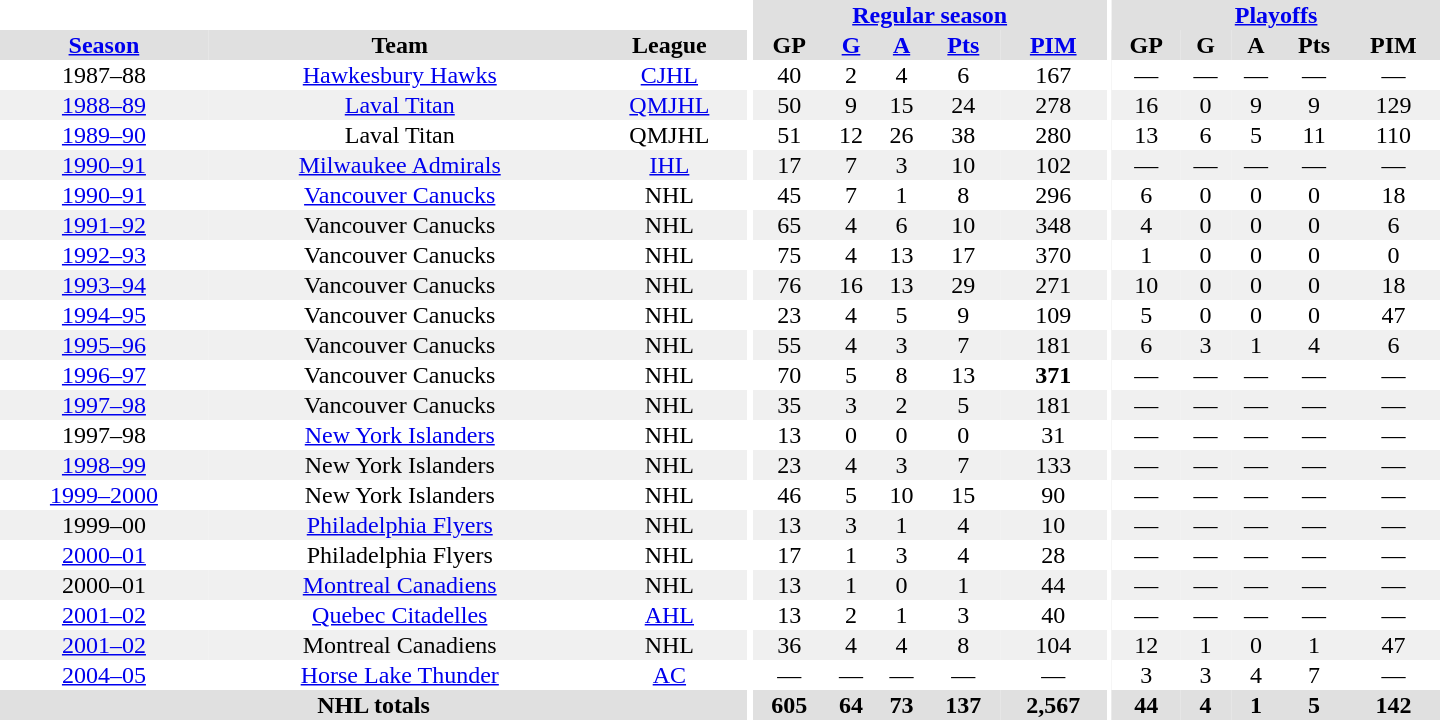<table border="0" cellpadding="1" cellspacing="0" style="text-align:center; width:60em;">
<tr bgcolor="#e0e0e0">
<th colspan="3" bgcolor="#ffffff"></th>
<th rowspan="100" bgcolor="#ffffff"></th>
<th colspan="5"><a href='#'>Regular season</a></th>
<th rowspan="100" bgcolor="#ffffff"></th>
<th colspan="5"><a href='#'>Playoffs</a></th>
</tr>
<tr bgcolor="#e0e0e0">
<th><a href='#'>Season</a></th>
<th>Team</th>
<th>League</th>
<th>GP</th>
<th><a href='#'>G</a></th>
<th><a href='#'>A</a></th>
<th><a href='#'>Pts</a></th>
<th><a href='#'>PIM</a></th>
<th>GP</th>
<th>G</th>
<th>A</th>
<th>Pts</th>
<th>PIM</th>
</tr>
<tr>
<td>1987–88</td>
<td><a href='#'>Hawkesbury Hawks</a></td>
<td><a href='#'>CJHL</a></td>
<td>40</td>
<td>2</td>
<td>4</td>
<td>6</td>
<td>167</td>
<td>—</td>
<td>—</td>
<td>—</td>
<td>—</td>
<td>—</td>
</tr>
<tr bgcolor="#f0f0f0">
<td><a href='#'>1988–89</a></td>
<td><a href='#'>Laval Titan</a></td>
<td><a href='#'>QMJHL</a></td>
<td>50</td>
<td>9</td>
<td>15</td>
<td>24</td>
<td>278</td>
<td>16</td>
<td>0</td>
<td>9</td>
<td>9</td>
<td>129</td>
</tr>
<tr>
<td><a href='#'>1989–90</a></td>
<td>Laval Titan</td>
<td>QMJHL</td>
<td>51</td>
<td>12</td>
<td>26</td>
<td>38</td>
<td>280</td>
<td>13</td>
<td>6</td>
<td>5</td>
<td>11</td>
<td>110</td>
</tr>
<tr bgcolor="#f0f0f0">
<td><a href='#'>1990–91</a></td>
<td><a href='#'>Milwaukee Admirals</a></td>
<td><a href='#'>IHL</a></td>
<td>17</td>
<td>7</td>
<td>3</td>
<td>10</td>
<td>102</td>
<td>—</td>
<td>—</td>
<td>—</td>
<td>—</td>
<td>—</td>
</tr>
<tr>
<td><a href='#'>1990–91</a></td>
<td><a href='#'>Vancouver Canucks</a></td>
<td>NHL</td>
<td>45</td>
<td>7</td>
<td>1</td>
<td>8</td>
<td>296</td>
<td>6</td>
<td>0</td>
<td>0</td>
<td>0</td>
<td>18</td>
</tr>
<tr bgcolor="#f0f0f0">
<td><a href='#'>1991–92</a></td>
<td>Vancouver Canucks</td>
<td>NHL</td>
<td>65</td>
<td>4</td>
<td>6</td>
<td>10</td>
<td>348</td>
<td>4</td>
<td>0</td>
<td>0</td>
<td>0</td>
<td>6</td>
</tr>
<tr>
<td><a href='#'>1992–93</a></td>
<td>Vancouver Canucks</td>
<td>NHL</td>
<td>75</td>
<td>4</td>
<td>13</td>
<td>17</td>
<td>370</td>
<td>1</td>
<td>0</td>
<td>0</td>
<td>0</td>
<td>0</td>
</tr>
<tr bgcolor="#f0f0f0">
<td><a href='#'>1993–94</a></td>
<td>Vancouver Canucks</td>
<td>NHL</td>
<td>76</td>
<td>16</td>
<td>13</td>
<td>29</td>
<td>271</td>
<td>10</td>
<td>0</td>
<td>0</td>
<td>0</td>
<td>18</td>
</tr>
<tr>
<td><a href='#'>1994–95</a></td>
<td>Vancouver Canucks</td>
<td>NHL</td>
<td>23</td>
<td>4</td>
<td>5</td>
<td>9</td>
<td>109</td>
<td>5</td>
<td>0</td>
<td>0</td>
<td>0</td>
<td>47</td>
</tr>
<tr bgcolor="#f0f0f0">
<td><a href='#'>1995–96</a></td>
<td>Vancouver Canucks</td>
<td>NHL</td>
<td>55</td>
<td>4</td>
<td>3</td>
<td>7</td>
<td>181</td>
<td>6</td>
<td>3</td>
<td>1</td>
<td>4</td>
<td>6</td>
</tr>
<tr>
<td><a href='#'>1996–97</a></td>
<td>Vancouver Canucks</td>
<td>NHL</td>
<td>70</td>
<td>5</td>
<td>8</td>
<td>13</td>
<td><strong>371</strong></td>
<td>—</td>
<td>—</td>
<td>—</td>
<td>—</td>
<td>—</td>
</tr>
<tr bgcolor="#f0f0f0">
<td><a href='#'>1997–98</a></td>
<td>Vancouver Canucks</td>
<td>NHL</td>
<td>35</td>
<td>3</td>
<td>2</td>
<td>5</td>
<td>181</td>
<td>—</td>
<td>—</td>
<td>—</td>
<td>—</td>
<td>—</td>
</tr>
<tr>
<td>1997–98</td>
<td><a href='#'>New York Islanders</a></td>
<td>NHL</td>
<td>13</td>
<td>0</td>
<td>0</td>
<td>0</td>
<td>31</td>
<td>—</td>
<td>—</td>
<td>—</td>
<td>—</td>
<td>—</td>
</tr>
<tr bgcolor="#f0f0f0">
<td><a href='#'>1998–99</a></td>
<td>New York Islanders</td>
<td>NHL</td>
<td>23</td>
<td>4</td>
<td>3</td>
<td>7</td>
<td>133</td>
<td>—</td>
<td>—</td>
<td>—</td>
<td>—</td>
<td>—</td>
</tr>
<tr>
<td><a href='#'>1999–2000</a></td>
<td>New York Islanders</td>
<td>NHL</td>
<td>46</td>
<td>5</td>
<td>10</td>
<td>15</td>
<td>90</td>
<td>—</td>
<td>—</td>
<td>—</td>
<td>—</td>
<td>—</td>
</tr>
<tr bgcolor="#f0f0f0">
<td>1999–00</td>
<td><a href='#'>Philadelphia Flyers</a></td>
<td>NHL</td>
<td>13</td>
<td>3</td>
<td>1</td>
<td>4</td>
<td>10</td>
<td>—</td>
<td>—</td>
<td>—</td>
<td>—</td>
<td>—</td>
</tr>
<tr>
<td><a href='#'>2000–01</a></td>
<td>Philadelphia Flyers</td>
<td>NHL</td>
<td>17</td>
<td>1</td>
<td>3</td>
<td>4</td>
<td>28</td>
<td>—</td>
<td>—</td>
<td>—</td>
<td>—</td>
<td>—</td>
</tr>
<tr bgcolor="#f0f0f0">
<td>2000–01</td>
<td><a href='#'>Montreal Canadiens</a></td>
<td>NHL</td>
<td>13</td>
<td>1</td>
<td>0</td>
<td>1</td>
<td>44</td>
<td>—</td>
<td>—</td>
<td>—</td>
<td>—</td>
<td>—</td>
</tr>
<tr>
<td><a href='#'>2001–02</a></td>
<td><a href='#'>Quebec Citadelles</a></td>
<td><a href='#'>AHL</a></td>
<td>13</td>
<td>2</td>
<td>1</td>
<td>3</td>
<td>40</td>
<td>—</td>
<td>—</td>
<td>—</td>
<td>—</td>
<td>—</td>
</tr>
<tr bgcolor="#f0f0f0">
<td><a href='#'>2001–02</a></td>
<td>Montreal Canadiens</td>
<td>NHL</td>
<td>36</td>
<td>4</td>
<td>4</td>
<td>8</td>
<td>104</td>
<td>12</td>
<td>1</td>
<td>0</td>
<td>1</td>
<td>47</td>
</tr>
<tr>
<td><a href='#'>2004–05</a></td>
<td><a href='#'>Horse Lake Thunder</a></td>
<td><a href='#'>AC</a></td>
<td>—</td>
<td>—</td>
<td>—</td>
<td>—</td>
<td>—</td>
<td>3</td>
<td>3</td>
<td>4</td>
<td>7</td>
<td>—</td>
</tr>
<tr bgcolor="#e0e0e0">
<th colspan="3">NHL totals</th>
<th>605</th>
<th>64</th>
<th>73</th>
<th>137</th>
<th>2,567</th>
<th>44</th>
<th>4</th>
<th>1</th>
<th>5</th>
<th>142</th>
</tr>
</table>
